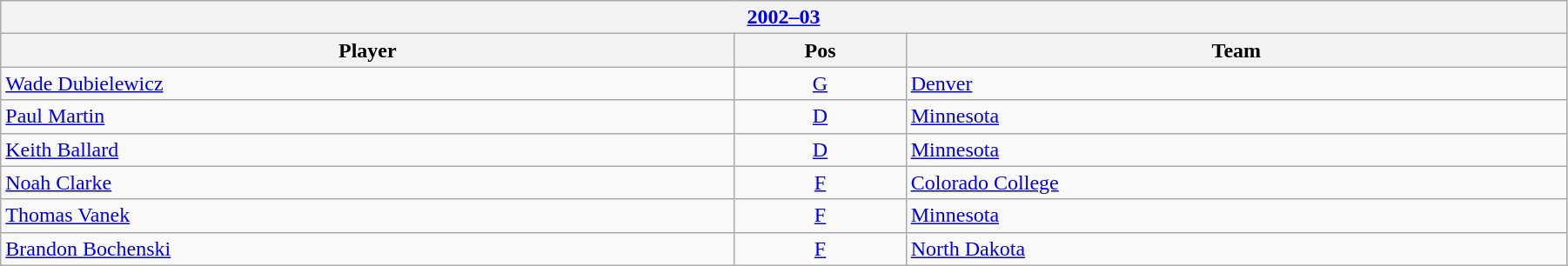<table class="wikitable" width=95%>
<tr>
<th colspan=3><a href='#'>2002–03</a></th>
</tr>
<tr>
<th>Player</th>
<th>Pos</th>
<th>Team</th>
</tr>
<tr>
<td><a href='#'>Wade Dubielewicz</a></td>
<td align=center><a href='#'>G</a></td>
<td><a href='#'>Denver</a></td>
</tr>
<tr>
<td><a href='#'>Paul Martin</a></td>
<td align=center><a href='#'>D</a></td>
<td><a href='#'>Minnesota</a></td>
</tr>
<tr>
<td><a href='#'>Keith Ballard</a></td>
<td align=center><a href='#'>D</a></td>
<td><a href='#'>Minnesota</a></td>
</tr>
<tr>
<td><a href='#'>Noah Clarke</a></td>
<td align=center><a href='#'>F</a></td>
<td><a href='#'>Colorado College</a></td>
</tr>
<tr>
<td><a href='#'>Thomas Vanek</a></td>
<td align=center><a href='#'>F</a></td>
<td><a href='#'>Minnesota</a></td>
</tr>
<tr>
<td><a href='#'>Brandon Bochenski</a></td>
<td align=center><a href='#'>F</a></td>
<td><a href='#'>North Dakota</a></td>
</tr>
</table>
